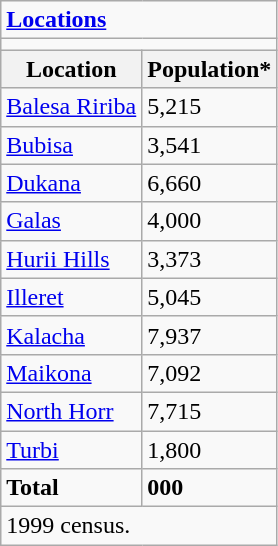<table class="wikitable">
<tr>
<td colspan="2"><strong><a href='#'>Locations</a></strong></td>
</tr>
<tr>
<td colspan="2"></td>
</tr>
<tr>
<th>Location</th>
<th>Population*</th>
</tr>
<tr>
<td><a href='#'>Balesa Ririba</a></td>
<td>5,215</td>
</tr>
<tr>
<td><a href='#'>Bubisa</a></td>
<td>3,541</td>
</tr>
<tr>
<td><a href='#'>Dukana</a></td>
<td>6,660</td>
</tr>
<tr>
<td><a href='#'>Galas</a></td>
<td>4,000</td>
</tr>
<tr>
<td><a href='#'>Hurii Hills</a></td>
<td>3,373</td>
</tr>
<tr>
<td><a href='#'>Illeret</a></td>
<td>5,045</td>
</tr>
<tr>
<td><a href='#'>Kalacha</a></td>
<td>7,937</td>
</tr>
<tr>
<td><a href='#'>Maikona</a></td>
<td>7,092</td>
</tr>
<tr>
<td><a href='#'>North Horr</a></td>
<td>7,715</td>
</tr>
<tr>
<td><a href='#'>Turbi</a></td>
<td>1,800</td>
</tr>
<tr>
<td><strong>Total</strong></td>
<td><strong>000</strong></td>
</tr>
<tr>
<td colspan="2">1999 census.</td>
</tr>
</table>
